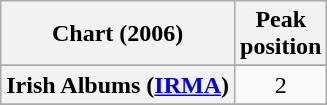<table class="wikitable sortable plainrowheaders" style="text-align:center">
<tr>
<th scope="col">Chart (2006)</th>
<th scope="col">Peak<br>position</th>
</tr>
<tr>
</tr>
<tr>
</tr>
<tr>
</tr>
<tr>
</tr>
<tr>
</tr>
<tr>
</tr>
<tr>
</tr>
<tr>
<th scope="row">Irish Albums (<a href='#'>IRMA</a>)</th>
<td>2</td>
</tr>
<tr>
</tr>
<tr>
</tr>
<tr>
</tr>
<tr>
</tr>
<tr>
</tr>
<tr>
</tr>
<tr>
</tr>
<tr>
</tr>
<tr>
</tr>
</table>
